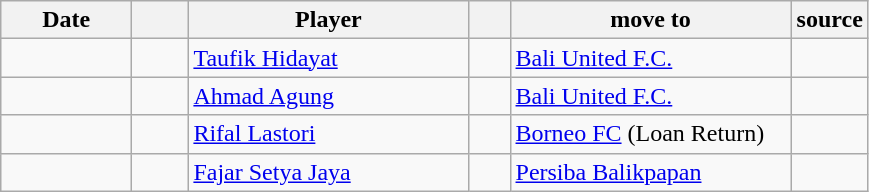<table class="wikitable sortable">
<tr>
<th style="width:80px;">Date</th>
<th style="width:30px;"></th>
<th style="width:180px;">Player</th>
<th style="width:20px;"></th>
<th style="width:180px;">move to</th>
<th style="width:20px;">source</th>
</tr>
<tr>
<td></td>
<td align=center></td>
<td> <a href='#'>Taufik Hidayat</a></td>
<td align=center></td>
<td> <a href='#'>Bali United F.C.</a></td>
<td></td>
</tr>
<tr>
<td></td>
<td align=center></td>
<td> <a href='#'>Ahmad Agung</a></td>
<td align=center></td>
<td> <a href='#'>Bali United F.C.</a></td>
<td></td>
</tr>
<tr>
<td></td>
<td align=center></td>
<td> <a href='#'>Rifal Lastori</a></td>
<td align=center></td>
<td> <a href='#'>Borneo FC</a> (Loan Return)</td>
<td></td>
</tr>
<tr>
<td></td>
<td align=center></td>
<td> <a href='#'>Fajar Setya Jaya</a></td>
<td align=center></td>
<td> <a href='#'>Persiba Balikpapan</a></td>
<td></td>
</tr>
</table>
